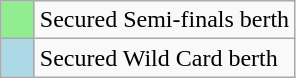<table class="wikitable">
<tr>
<td width=15 style="background-color:lightgreen;text-align:center;"></td>
<td>Secured Semi-finals berth</td>
</tr>
<tr>
<td width=15 style="background-color:lightblue;text-align:center;"></td>
<td>Secured Wild Card berth</td>
</tr>
</table>
